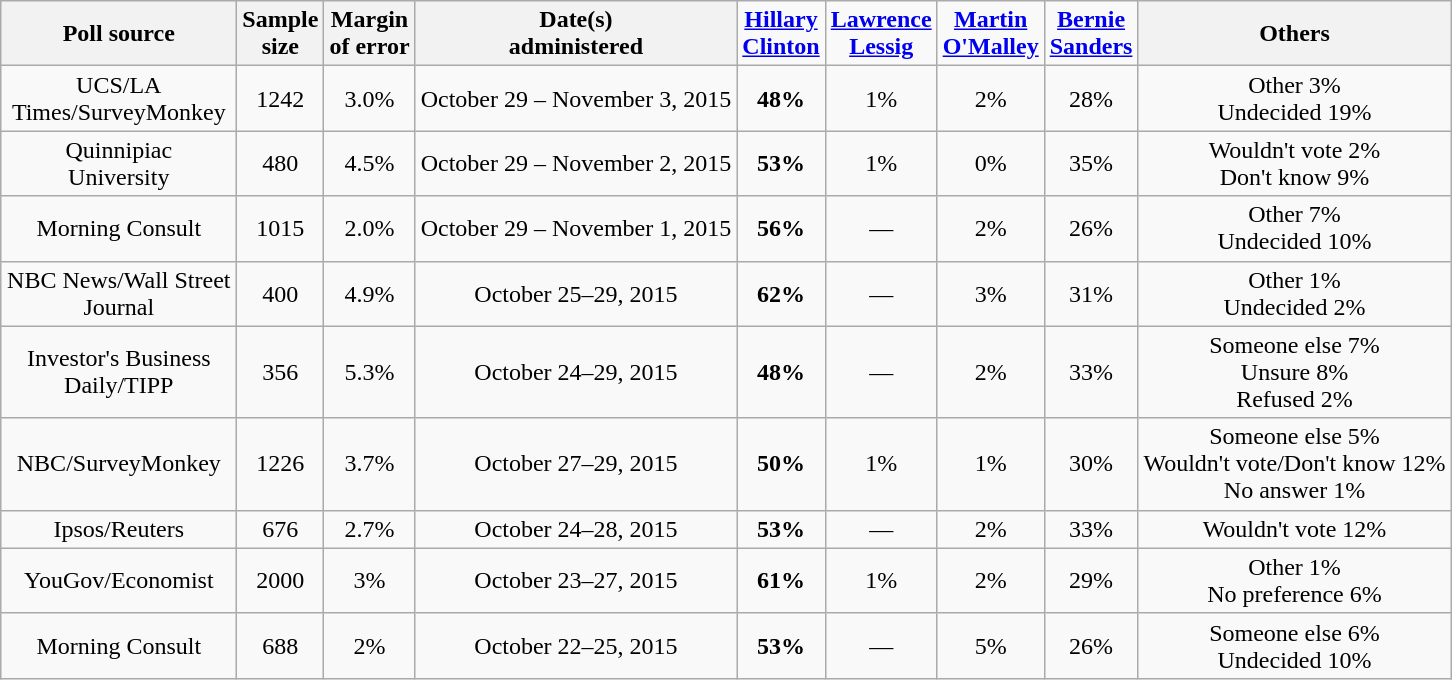<table class="wikitable" style="text-align:center">
<tr>
<th style="width:150px;">Poll source</th>
<th>Sample<br>size</th>
<th>Margin<br> of error</th>
<th>Date(s)<br> administered</th>
<td><strong><a href='#'>Hillary<br>Clinton</a></strong></td>
<td><strong><a href='#'>Lawrence<br>Lessig</a></strong></td>
<td><strong><a href='#'>Martin<br>O'Malley</a></strong></td>
<td><strong><a href='#'>Bernie<br>Sanders</a></strong></td>
<th>Others</th>
</tr>
<tr>
<td>UCS/LA Times/SurveyMonkey</td>
<td>1242</td>
<td>3.0%</td>
<td>October 29 – November 3, 2015</td>
<td><strong>48%</strong></td>
<td>1%</td>
<td>2%</td>
<td>28%</td>
<td>Other 3%<br>Undecided 19%</td>
</tr>
<tr>
<td>Quinnipiac<br>University</td>
<td>480</td>
<td>4.5%</td>
<td>October 29 – November 2, 2015</td>
<td><strong>53%</strong></td>
<td>1%</td>
<td>0%</td>
<td>35%</td>
<td>Wouldn't vote 2%<br>Don't know 9%</td>
</tr>
<tr>
<td>Morning Consult</td>
<td>1015</td>
<td>2.0%</td>
<td>October 29 – November 1, 2015</td>
<td><strong>56%</strong></td>
<td>—</td>
<td>2%</td>
<td>26%</td>
<td>Other 7%<br>Undecided 10%</td>
</tr>
<tr>
<td>NBC News/Wall Street Journal</td>
<td>400</td>
<td>4.9%</td>
<td>October 25–29, 2015</td>
<td><strong>62%</strong></td>
<td>—</td>
<td>3%</td>
<td>31%</td>
<td>Other 1%<br>Undecided 2%</td>
</tr>
<tr>
<td>Investor's Business Daily/TIPP</td>
<td>356</td>
<td>5.3%</td>
<td>October 24–29, 2015</td>
<td><strong>48%</strong></td>
<td>—</td>
<td>2%</td>
<td>33%</td>
<td>Someone else 7%<br>Unsure 8%<br>Refused 2%</td>
</tr>
<tr>
<td>NBC/SurveyMonkey</td>
<td>1226</td>
<td>3.7%</td>
<td>October 27–29, 2015</td>
<td><strong>50%</strong></td>
<td>1%</td>
<td>1%</td>
<td>30%</td>
<td>Someone else 5%<br>Wouldn't vote/Don't know 12%<br>No answer 1%</td>
</tr>
<tr>
<td>Ipsos/Reuters</td>
<td>676</td>
<td>2.7%</td>
<td>October 24–28, 2015</td>
<td><strong>53%</strong></td>
<td>—</td>
<td>2%</td>
<td>33%</td>
<td>Wouldn't vote 12%</td>
</tr>
<tr>
<td>YouGov/Economist</td>
<td>2000</td>
<td>3%</td>
<td>October 23–27, 2015</td>
<td><strong>61%</strong></td>
<td>1%</td>
<td>2%</td>
<td>29%</td>
<td>Other 1%<br>No preference 6%</td>
</tr>
<tr>
<td>Morning Consult</td>
<td>688</td>
<td>2%</td>
<td>October 22–25, 2015</td>
<td><strong>53%</strong></td>
<td>—</td>
<td>5%</td>
<td>26%</td>
<td>Someone else 6%<br>Undecided 10%</td>
</tr>
</table>
